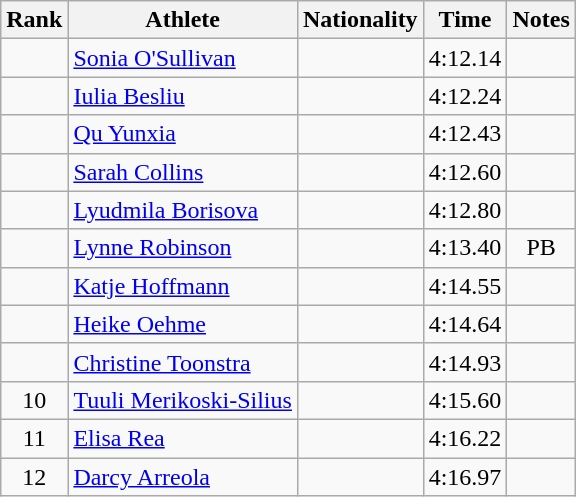<table class="wikitable sortable" style="text-align:center">
<tr>
<th>Rank</th>
<th>Athlete</th>
<th>Nationality</th>
<th>Time</th>
<th>Notes</th>
</tr>
<tr>
<td></td>
<td align=left><a href='#'>Sonia O'Sullivan</a></td>
<td align=left></td>
<td>4:12.14</td>
<td></td>
</tr>
<tr>
<td></td>
<td align=left><a href='#'>Iulia Besliu</a></td>
<td align=left></td>
<td>4:12.24</td>
<td></td>
</tr>
<tr>
<td></td>
<td align=left><a href='#'>Qu Yunxia</a></td>
<td align=left></td>
<td>4:12.43</td>
<td></td>
</tr>
<tr>
<td></td>
<td align=left><a href='#'>Sarah Collins</a></td>
<td align=left></td>
<td>4:12.60</td>
<td></td>
</tr>
<tr>
<td></td>
<td align=left><a href='#'>Lyudmila Borisova</a></td>
<td align=left></td>
<td>4:12.80</td>
<td></td>
</tr>
<tr>
<td></td>
<td align=left><a href='#'>Lynne Robinson</a></td>
<td align=left></td>
<td>4:13.40</td>
<td>PB</td>
</tr>
<tr>
<td></td>
<td align=left><a href='#'>Katje Hoffmann</a></td>
<td align=left></td>
<td>4:14.55</td>
<td></td>
</tr>
<tr>
<td></td>
<td align=left><a href='#'>Heike Oehme</a></td>
<td align=left></td>
<td>4:14.64</td>
<td></td>
</tr>
<tr>
<td></td>
<td align=left><a href='#'>Christine Toonstra</a></td>
<td align=left></td>
<td>4:14.93</td>
<td></td>
</tr>
<tr>
<td>10</td>
<td align=left><a href='#'>Tuuli Merikoski-Silius</a></td>
<td align=left></td>
<td>4:15.60</td>
<td></td>
</tr>
<tr>
<td>11</td>
<td align=left><a href='#'>Elisa Rea</a></td>
<td align=left></td>
<td>4:16.22</td>
<td></td>
</tr>
<tr>
<td>12</td>
<td align=left><a href='#'>Darcy Arreola</a></td>
<td align=left></td>
<td>4:16.97</td>
<td></td>
</tr>
</table>
